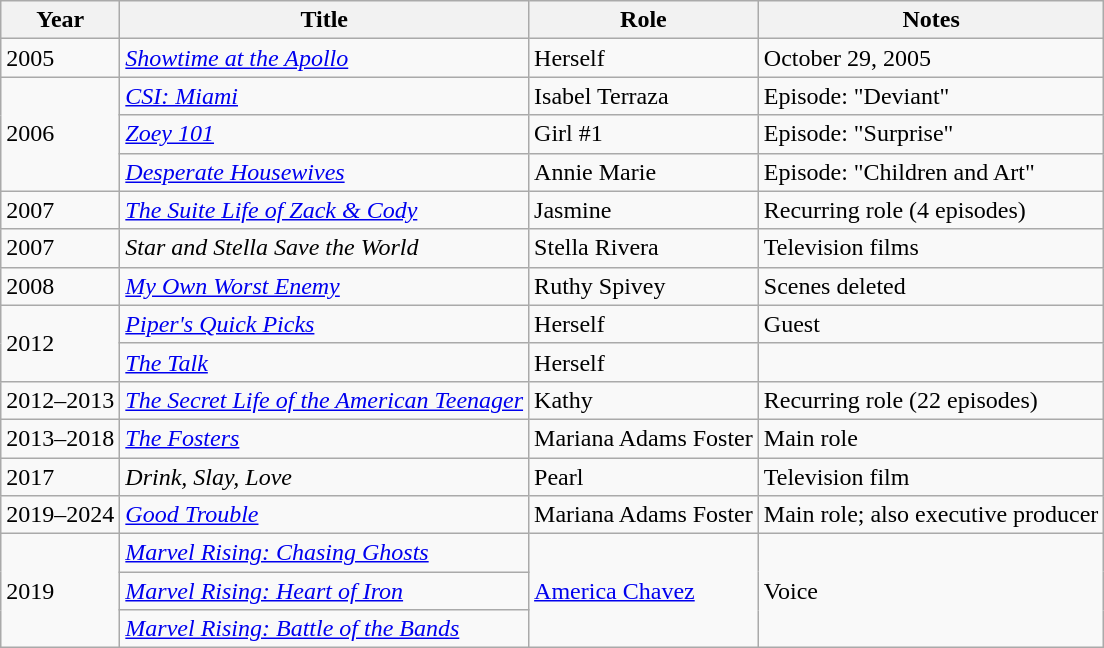<table class="wikitable sortable">
<tr>
<th>Year</th>
<th>Title</th>
<th>Role</th>
<th class="unsortable">Notes</th>
</tr>
<tr>
<td>2005</td>
<td><em><a href='#'>Showtime at the Apollo</a></em></td>
<td>Herself</td>
<td>October 29, 2005</td>
</tr>
<tr>
<td rowspan="3">2006</td>
<td><em><a href='#'>CSI: Miami</a></em></td>
<td>Isabel Terraza</td>
<td>Episode: "Deviant"</td>
</tr>
<tr>
<td><em><a href='#'>Zoey 101</a></em></td>
<td>Girl #1</td>
<td>Episode: "Surprise"</td>
</tr>
<tr>
<td><em><a href='#'>Desperate Housewives</a></em></td>
<td>Annie Marie</td>
<td>Episode: "Children and Art"</td>
</tr>
<tr>
<td>2007</td>
<td><em><a href='#'>The Suite Life of Zack & Cody</a></em></td>
<td>Jasmine</td>
<td>Recurring role (4 episodes)</td>
</tr>
<tr>
<td>2007</td>
<td><em>Star and Stella Save the World</em></td>
<td>Stella Rivera</td>
<td>Television films</td>
</tr>
<tr>
<td>2008</td>
<td><em><a href='#'>My Own Worst Enemy</a></em></td>
<td>Ruthy Spivey</td>
<td>Scenes deleted</td>
</tr>
<tr>
<td rowspan="2">2012</td>
<td><em><a href='#'>Piper's Quick Picks</a></em></td>
<td>Herself</td>
<td>Guest</td>
</tr>
<tr>
<td><em><a href='#'>The Talk</a></em></td>
<td>Herself</td>
<td></td>
</tr>
<tr>
<td>2012–2013</td>
<td><em><a href='#'>The Secret Life of the American Teenager</a></em></td>
<td>Kathy</td>
<td>Recurring role (22 episodes)</td>
</tr>
<tr>
<td>2013–2018</td>
<td><em><a href='#'>The Fosters</a></em></td>
<td>Mariana Adams Foster</td>
<td>Main role</td>
</tr>
<tr>
<td>2017</td>
<td><em>Drink, Slay, Love</em></td>
<td>Pearl</td>
<td>Television film</td>
</tr>
<tr>
<td>2019–2024</td>
<td><em><a href='#'>Good Trouble</a></em></td>
<td>Mariana Adams Foster</td>
<td>Main role; also executive producer</td>
</tr>
<tr>
<td rowspan="3">2019</td>
<td><em><a href='#'>Marvel Rising: Chasing Ghosts</a></em></td>
<td rowspan="3"><a href='#'>America Chavez</a></td>
<td rowspan="3">Voice</td>
</tr>
<tr>
<td><em><a href='#'>Marvel Rising: Heart of Iron</a></em></td>
</tr>
<tr>
<td><em><a href='#'>Marvel Rising: Battle of the Bands</a></em></td>
</tr>
</table>
